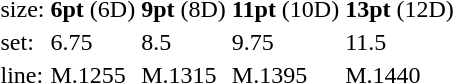<table style="margin-left:40px;">
<tr>
<td>size:</td>
<td><strong>6pt</strong> (6D)</td>
<td><strong>9pt</strong> (8D)</td>
<td><strong>11pt</strong> (10D)</td>
<td><strong>13pt</strong> (12D)</td>
</tr>
<tr>
<td>set:</td>
<td>6.75</td>
<td>8.5</td>
<td>9.75</td>
<td>11.5</td>
</tr>
<tr>
<td>line:</td>
<td>M.1255</td>
<td>M.1315</td>
<td>M.1395</td>
<td>M.1440</td>
</tr>
</table>
